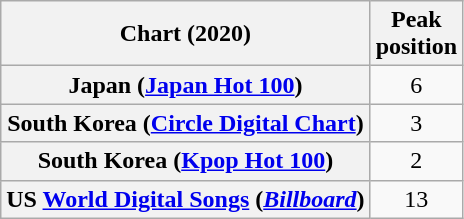<table class="wikitable sortable plainrowheaders" style="text-align:center">
<tr>
<th scope="col">Chart (2020)</th>
<th scope="col">Peak<br>position</th>
</tr>
<tr>
<th scope="row">Japan (<a href='#'>Japan Hot 100</a>)</th>
<td>6</td>
</tr>
<tr>
<th scope="row">South Korea (<a href='#'>Circle Digital Chart</a>)</th>
<td>3</td>
</tr>
<tr>
<th scope="row">South Korea (<a href='#'>Kpop Hot 100</a>)</th>
<td>2</td>
</tr>
<tr>
<th scope="row">US <a href='#'>World Digital Songs</a> (<em><a href='#'>Billboard</a></em>)</th>
<td>13</td>
</tr>
</table>
